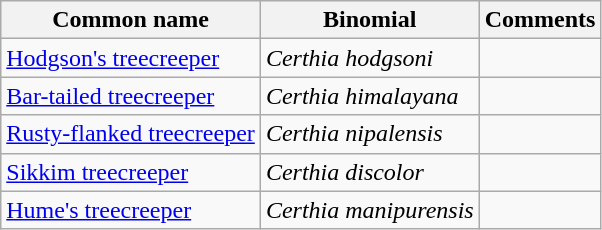<table class="wikitable">
<tr>
<th>Common name</th>
<th>Binomial</th>
<th>Comments</th>
</tr>
<tr>
<td><a href='#'>Hodgson's treecreeper</a></td>
<td><em>Certhia hodgsoni</em></td>
<td></td>
</tr>
<tr>
<td><a href='#'>Bar-tailed treecreeper</a></td>
<td><em>Certhia himalayana</em></td>
<td></td>
</tr>
<tr>
<td><a href='#'>Rusty-flanked treecreeper</a></td>
<td><em>Certhia nipalensis</em></td>
<td></td>
</tr>
<tr>
<td><a href='#'>Sikkim treecreeper</a></td>
<td><em>Certhia discolor</em></td>
<td></td>
</tr>
<tr>
<td><a href='#'>Hume's treecreeper</a></td>
<td><em>Certhia manipurensis</em></td>
<td></td>
</tr>
</table>
